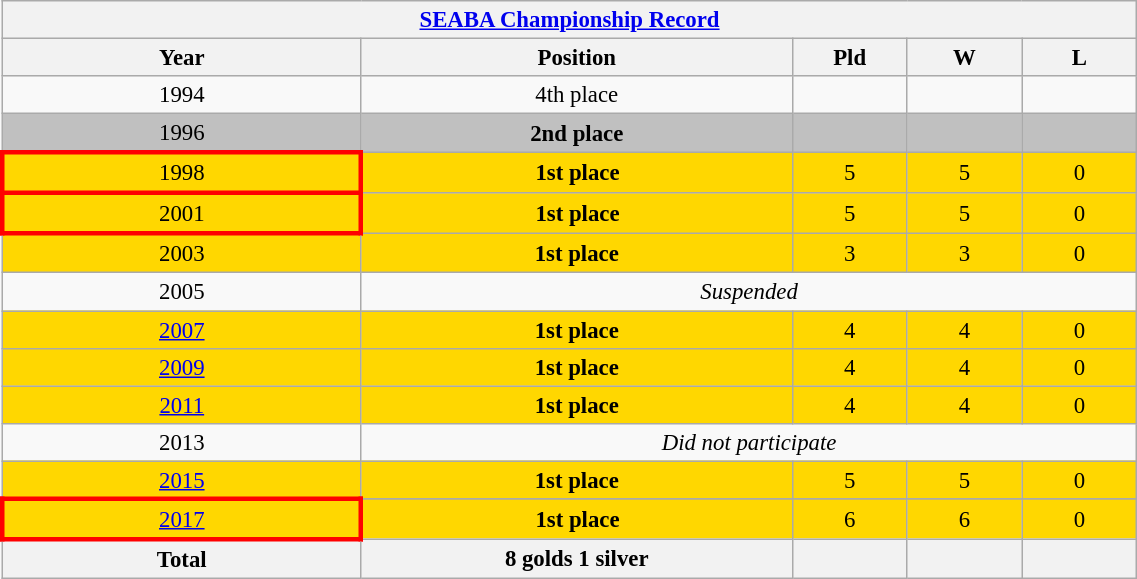<table class="wikitable collapsible autocollapse" style="text-align: center; font-size:95%;" width=60%>
<tr>
<th colspan=9><a href='#'>SEABA Championship Record</a></th>
</tr>
<tr>
<th width=25%>Year</th>
<th width=30%>Position</th>
<th width=8%>Pld</th>
<th width=8%>W</th>
<th width=8%>L</th>
</tr>
<tr>
<td> 1994</td>
<td>4th place</td>
<td></td>
<td></td>
<td></td>
</tr>
<tr bgcolor=silver>
<td> 1996</td>
<td><strong>2nd place</strong></td>
<td></td>
<td></td>
<td></td>
</tr>
<tr bgcolor=gold>
<td style="border: 3px solid red"> 1998</td>
<td><strong>1st place</strong></td>
<td>5</td>
<td>5</td>
<td>0</td>
</tr>
<tr bgcolor=gold>
<td style="border: 3px solid red"> 2001</td>
<td><strong>1st place</strong></td>
<td>5</td>
<td>5</td>
<td>0</td>
</tr>
<tr bgcolor=gold>
<td> 2003</td>
<td><strong>1st place</strong></td>
<td>3</td>
<td>3</td>
<td>0</td>
</tr>
<tr>
<td> 2005</td>
<td colspan=4><em>Suspended</em></td>
</tr>
<tr bgcolor=gold>
<td> <a href='#'>2007</a></td>
<td><strong>1st place</strong></td>
<td>4</td>
<td>4</td>
<td>0</td>
</tr>
<tr bgcolor=gold>
<td> <a href='#'>2009</a></td>
<td><strong>1st place</strong></td>
<td>4</td>
<td>4</td>
<td>0</td>
</tr>
<tr bgcolor=gold>
<td> <a href='#'>2011</a></td>
<td><strong>1st place</strong></td>
<td>4</td>
<td>4</td>
<td>0</td>
</tr>
<tr>
<td> 2013</td>
<td colspan=4><em>Did not participate</em></td>
</tr>
<tr bgcolor=gold>
<td> <a href='#'>2015</a></td>
<td><strong>1st place</strong></td>
<td>5</td>
<td>5</td>
<td>0</td>
</tr>
<tr>
</tr>
<tr bgcolor=gold>
<td style="border: 3px solid red"> <a href='#'>2017</a></td>
<td><strong>1st place</strong></td>
<td>6</td>
<td>6</td>
<td>0</td>
</tr>
<tr>
<th><strong>Total</strong></th>
<th>8 golds 1 silver</th>
<th></th>
<th></th>
<th></th>
</tr>
</table>
